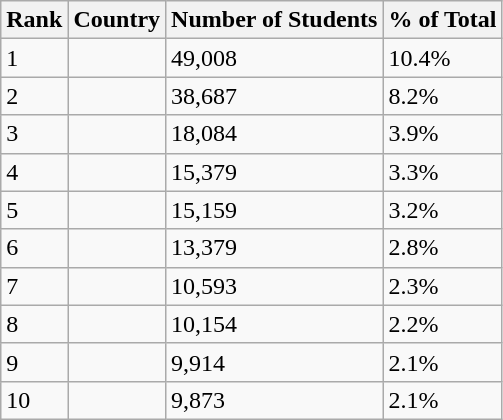<table class="wikitable sortable">
<tr>
<th>Rank</th>
<th>Country</th>
<th>Number of Students</th>
<th>% of Total</th>
</tr>
<tr>
<td>1</td>
<td></td>
<td>49,008</td>
<td>10.4%</td>
</tr>
<tr>
<td>2</td>
<td></td>
<td>38,687</td>
<td>8.2%</td>
</tr>
<tr>
<td>3</td>
<td></td>
<td>18,084</td>
<td>3.9%</td>
</tr>
<tr>
<td>4</td>
<td></td>
<td>15,379</td>
<td>3.3%</td>
</tr>
<tr>
<td>5</td>
<td></td>
<td>15,159</td>
<td>3.2%</td>
</tr>
<tr>
<td>6</td>
<td></td>
<td>13,379</td>
<td>2.8%</td>
</tr>
<tr>
<td>7</td>
<td></td>
<td>10,593</td>
<td>2.3%</td>
</tr>
<tr>
<td>8</td>
<td></td>
<td>10,154</td>
<td>2.2%</td>
</tr>
<tr>
<td>9</td>
<td></td>
<td>9,914</td>
<td>2.1%</td>
</tr>
<tr>
<td>10</td>
<td></td>
<td>9,873</td>
<td>2.1%</td>
</tr>
</table>
